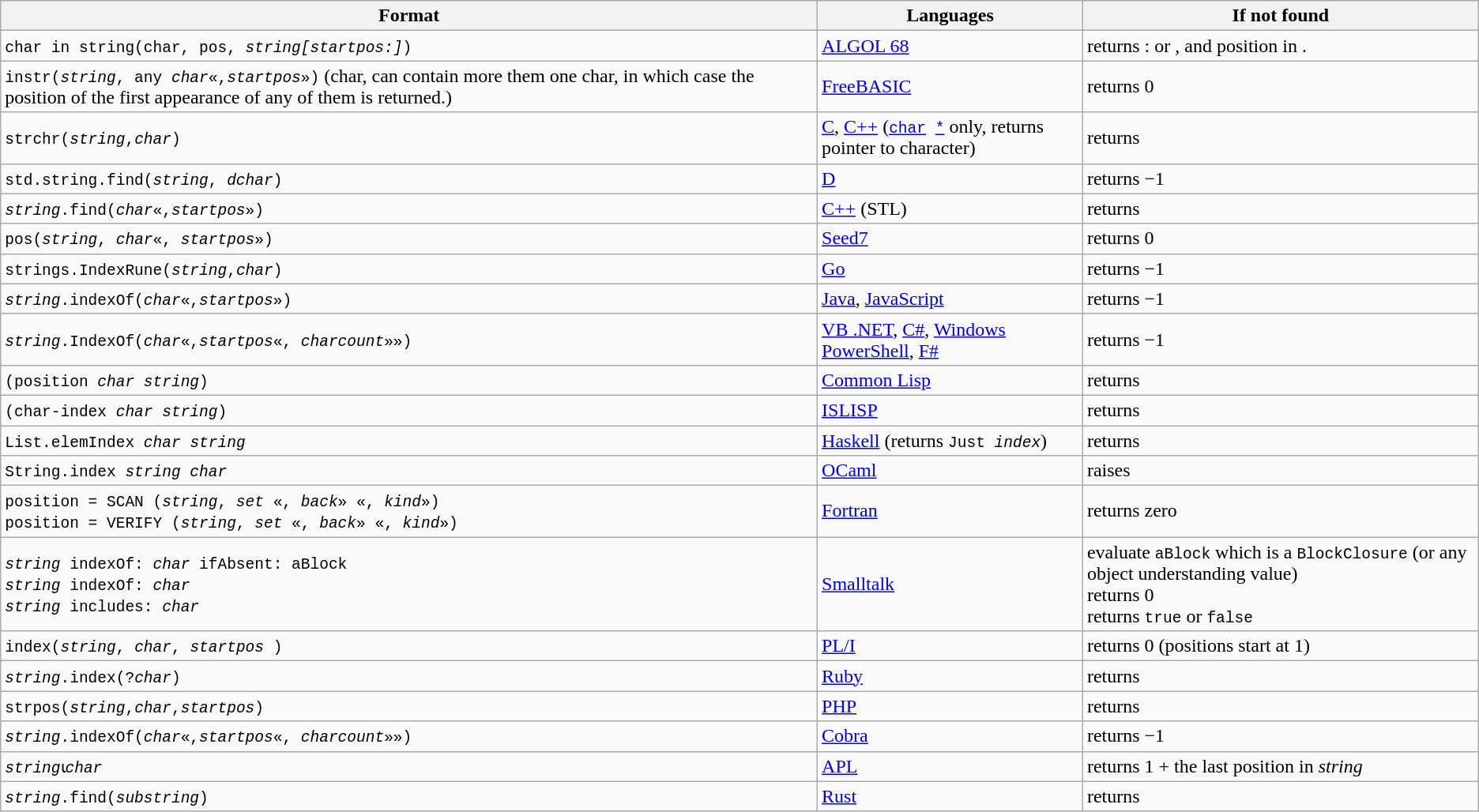<table class="wikitable sortable">
<tr style="text-align:left;">
<th>Format</th>
<th>Languages</th>
<th>If not found</th>
</tr>
<tr>
<td><code>char in string(char, pos, <em>string[startpos:]</em>)</code></td>
<td><a href='#'>ALGOL 68</a></td>
<td>returns :  or , and position in .</td>
</tr>
<tr>
<td><code>instr(<em>string</em>, any <em>char</em>«,<em>startpos</em>»)</code> (char, can contain more them one char, in which case the position of the first appearance of any of them is returned.)</td>
<td><a href='#'>FreeBASIC</a></td>
<td>returns 0</td>
</tr>
<tr>
<td><code>strchr(<em>string</em>,<em>char</em>)</code></td>
<td><a href='#'>C</a>, <a href='#'>C++</a> (<code><a href='#'>char</a> <a href='#'>*</a></code> only, returns pointer to character)</td>
<td>returns </td>
</tr>
<tr>
<td><code>std.string.find(<em>string</em>, <em>dchar</em>)</code></td>
<td><a href='#'>D</a></td>
<td>returns −1</td>
</tr>
<tr>
<td><code><em>string</em>.find(<em>char</em>«,<em>startpos</em>»)</code></td>
<td><a href='#'>C++</a> (STL)</td>
<td>returns </td>
</tr>
<tr>
<td><code>pos(<em>string</em>, <em>char</em>«, <em>startpos</em>»)</code></td>
<td><a href='#'>Seed7</a></td>
<td>returns 0</td>
</tr>
<tr>
<td><code>strings.IndexRune(<em>string</em>,<em>char</em>)</code></td>
<td><a href='#'>Go</a></td>
<td>returns −1</td>
</tr>
<tr>
<td><code><em>string</em>.indexOf(<em>char</em>«,<em>startpos</em>»)</code></td>
<td><a href='#'>Java</a>, <a href='#'>JavaScript</a></td>
<td>returns −1</td>
</tr>
<tr>
<td><code><em>string</em>.IndexOf(<em>char</em>«,<em>startpos</em>«, <em>charcount</em>»»)</code></td>
<td><a href='#'>VB .NET</a>, <a href='#'>C#</a>, <a href='#'>Windows PowerShell</a>, <a href='#'>F#</a></td>
<td>returns −1</td>
</tr>
<tr>
<td><code>(position <em>char</em> <em>string</em>)</code></td>
<td><a href='#'>Common Lisp</a></td>
<td>returns </td>
</tr>
<tr>
<td><code>(char-index <em>char</em> <em>string</em>)</code></td>
<td><a href='#'>ISLISP</a></td>
<td>returns </td>
</tr>
<tr>
<td><code>List.elemIndex <em>char</em> <em>string</em></code></td>
<td><a href='#'>Haskell</a> (returns <code>Just <em>index</em></code>)</td>
<td>returns </td>
</tr>
<tr>
<td><code>String.index <em>string</em> <em>char</em></code></td>
<td><a href='#'>OCaml</a></td>
<td>raises </td>
</tr>
<tr>
<td><code>position = SCAN (<em>string</em>, <em>set</em> «, <em>back</em>» «, <em>kind</em>»)</code><br><code>position = VERIFY (<em>string</em>, <em>set</em> «, <em>back</em>» «, <em>kind</em>»)</code></td>
<td><a href='#'>Fortran</a></td>
<td>returns zero</td>
</tr>
<tr>
<td><code><em>string</em> indexOf: <em>char</em> ifAbsent: aBlock</code><br><code><em>string</em> indexOf: <em>char</em></code><br><code><em>string</em> includes: <em>char</em></code></td>
<td><a href='#'>Smalltalk</a></td>
<td>evaluate <code>aBlock</code> which is a <code>BlockClosure</code> (or any object understanding value)<br>returns 0<br>returns <code>true</code> or <code>false</code></td>
</tr>
<tr>
<td><code>index(<em>string</em>, <em>char</em>, <em>startpos</em> )</code></td>
<td><a href='#'>PL/I</a></td>
<td>returns 0 (positions start at 1)</td>
</tr>
<tr>
<td><code><em>string</em>.index(?<em>char</em>)</code></td>
<td><a href='#'>Ruby</a></td>
<td>returns </td>
</tr>
<tr>
<td><code>strpos(<em>string</em>,<em>char</em>,<em>startpos</em>)</code></td>
<td><a href='#'>PHP</a></td>
<td>returns </td>
</tr>
<tr>
<td><code><em>string</em>.indexOf(<em>char</em>«,<em>startpos</em>«, <em>charcount</em>»»)</code></td>
<td><a href='#'>Cobra</a></td>
<td>returns −1</td>
</tr>
<tr>
<td><code><em>string</em>⍳<em>char</em></code></td>
<td><a href='#'>APL</a></td>
<td>returns 1 + the last position in <em>string</em></td>
</tr>
<tr>
<td><code><em>string</em>.find(<em>substring</em>)</code></td>
<td><a href='#'>Rust</a></td>
<td>returns <a href='#'></a></td>
</tr>
</table>
